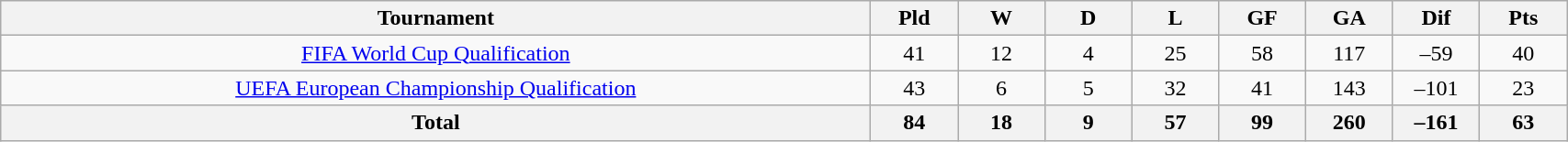<table class="wikitable sortable" width=90% style="text-align:center">
<tr>
<th width=50%>Tournament</th>
<th width=5%>Pld</th>
<th width=5%>W</th>
<th width=5%>D</th>
<th width=5%>L</th>
<th width=5%>GF</th>
<th width=5%>GA</th>
<th width=5%>Dif</th>
<th width=5%>Pts</th>
</tr>
<tr>
<td style="text-align:center;"><a href='#'>FIFA World Cup Qualification</a></td>
<td>41</td>
<td>12</td>
<td>4</td>
<td>25</td>
<td>58</td>
<td>117</td>
<td>–59</td>
<td>40</td>
</tr>
<tr>
<td style="text-align:center;"><a href='#'>UEFA European Championship Qualification</a></td>
<td>43</td>
<td>6</td>
<td>5</td>
<td>32</td>
<td>41</td>
<td>143</td>
<td>–101</td>
<td>23</td>
</tr>
<tr>
<th align=center colspan="1">Total</th>
<th>84</th>
<th>18</th>
<th>9</th>
<th>57</th>
<th>99</th>
<th>260</th>
<th>–161</th>
<th>63</th>
</tr>
</table>
